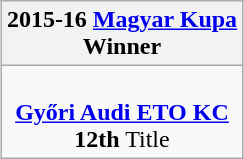<table class=wikitable style="text-align:center; margin:auto">
<tr>
<th>2015-16 <a href='#'>Magyar Kupa</a><br>Winner</th>
</tr>
<tr>
<td align=center><br><strong><a href='#'>Győri Audi ETO KC</a></strong><br><strong>12th</strong> Title</td>
</tr>
</table>
